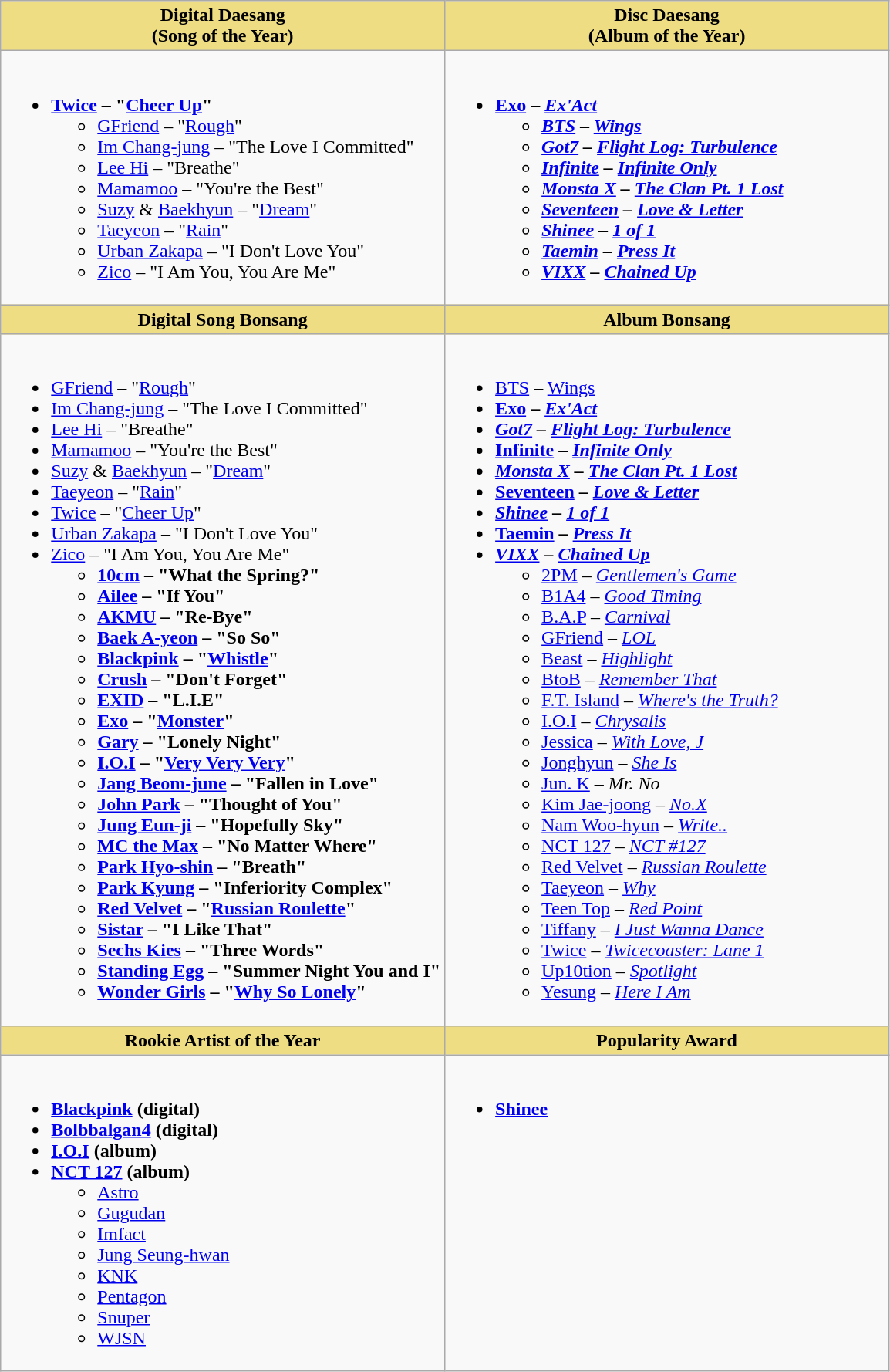<table class="wikitable">
<tr>
<th scope="col" style="background:#EEDD82; width:50%">Digital Daesang<br>(Song of the Year)</th>
<th scope="col" style="background:#EEDD82; width:50%">Disc Daesang<br>(Album of the Year)</th>
</tr>
<tr>
<td style="vertical-align:top"><br><ul><li><strong><a href='#'>Twice</a> – "<a href='#'>Cheer Up</a>"</strong><ul><li><a href='#'>GFriend</a> – "<a href='#'>Rough</a>"</li><li><a href='#'>Im Chang-jung</a> – "The Love I Committed"</li><li><a href='#'>Lee Hi</a> – "Breathe"</li><li><a href='#'>Mamamoo</a> – "You're the Best"</li><li><a href='#'>Suzy</a> & <a href='#'>Baekhyun</a> – "<a href='#'>Dream</a>"</li><li><a href='#'>Taeyeon</a> – "<a href='#'>Rain</a>"</li><li><a href='#'>Urban Zakapa</a> – "I Don't Love You"</li><li><a href='#'>Zico</a> – "I Am You, You Are Me"</li></ul></li></ul></td>
<td style="vertical-align:top"><br><ul><li><strong><a href='#'>Exo</a> – <em><a href='#'>Ex'Act</a><strong><em><ul><li><a href='#'>BTS</a> – </em><a href='#'>Wings</a><em></li><li><a href='#'>Got7</a> – </em><a href='#'>Flight Log: Turbulence</a><em></li><li><a href='#'>Infinite</a> – </em><a href='#'>Infinite Only</a><em></li><li><a href='#'>Monsta X</a> – </em><a href='#'>The Clan Pt. 1 Lost</a><em></li><li><a href='#'>Seventeen</a> – </em><a href='#'>Love & Letter</a><em></li><li><a href='#'>Shinee</a> – </em><a href='#'>1 of 1</a><em></li><li><a href='#'>Taemin</a> – </em><a href='#'>Press It</a><em></li><li><a href='#'>VIXX</a> – </em><a href='#'>Chained Up</a><em></li></ul></li></ul></td>
</tr>
<tr>
<th scope="col" style="background:#EEDD82; width:50%">Digital Song Bonsang</th>
<th scope="col" style="background:#EEDD82; width:50%">Album Bonsang</th>
</tr>
<tr>
<td style="vertical-align:top"><br><ul><li></strong><a href='#'>GFriend</a> – "<a href='#'>Rough</a>"<strong></li><li></strong><a href='#'>Im Chang-jung</a> – "The Love I Committed"<strong></li><li></strong><a href='#'>Lee Hi</a> – "Breathe"<strong></li><li></strong><a href='#'>Mamamoo</a> – "You're the Best"<strong></li><li></strong><a href='#'>Suzy</a> & <a href='#'>Baekhyun</a> – "<a href='#'>Dream</a>"<strong></li><li></strong><a href='#'>Taeyeon</a> – "<a href='#'>Rain</a>"<strong></li><li></strong><a href='#'>Twice</a> – "<a href='#'>Cheer Up</a>"<strong></li><li></strong><a href='#'>Urban Zakapa</a> – "I Don't Love You"<strong></li><li></strong><a href='#'>Zico</a> – "I Am You, You Are Me"<strong><ul><li><a href='#'>10cm</a> – "What the Spring?"</li><li><a href='#'>Ailee</a> – "If You"</li><li><a href='#'>AKMU</a> – "Re-Bye"</li><li><a href='#'>Baek A-yeon</a> – "So So"</li><li><a href='#'>Blackpink</a> – "<a href='#'>Whistle</a>"</li><li><a href='#'>Crush</a> – "Don't Forget"</li><li><a href='#'>EXID</a> – "L.I.E"</li><li><a href='#'>Exo</a> – "<a href='#'>Monster</a>"</li><li><a href='#'>Gary</a> – "Lonely Night"</li><li><a href='#'>I.O.I</a> – "<a href='#'>Very Very Very</a>"</li><li><a href='#'>Jang Beom-june</a> – "Fallen in Love"</li><li><a href='#'>John Park</a> – "Thought of You"</li><li><a href='#'>Jung Eun-ji</a> – "Hopefully Sky"</li><li><a href='#'>MC the Max</a> – "No Matter Where"</li><li><a href='#'>Park Hyo-shin</a> – "Breath"</li><li><a href='#'>Park Kyung</a> – "Inferiority Complex"</li><li><a href='#'>Red Velvet</a> – "<a href='#'>Russian Roulette</a>"</li><li><a href='#'>Sistar</a> – "I Like That"</li><li><a href='#'>Sechs Kies</a> – "Three Words"</li><li><a href='#'>Standing Egg</a> – "Summer Night You and I"</li><li><a href='#'>Wonder Girls</a> – "<a href='#'>Why So Lonely</a>"</li></ul></li></ul></td>
<td style="vertical-align:top"><br><ul><li></strong><a href='#'>BTS</a> – </em><a href='#'>Wings</a></em></strong></li><li><strong><a href='#'>Exo</a> – <em><a href='#'>Ex'Act</a><strong><em></li><li></strong><a href='#'>Got7</a> – </em><a href='#'>Flight Log: Turbulence</a></em></strong></li><li><strong><a href='#'>Infinite</a> – <em><a href='#'>Infinite Only</a><strong><em></li><li></strong><a href='#'>Monsta X</a> – </em><a href='#'>The Clan Pt. 1 Lost</a></em></strong></li><li><strong><a href='#'>Seventeen</a> – <em><a href='#'>Love & Letter</a><strong><em></li><li></strong><a href='#'>Shinee</a> – </em><a href='#'>1 of 1</a></em></strong></li><li><strong><a href='#'>Taemin</a> – <em><a href='#'>Press It</a><strong><em></li><li></strong><a href='#'>VIXX</a> – </em><a href='#'>Chained Up</a></em></strong><ul><li><a href='#'>2PM</a> – <em><a href='#'>Gentlemen's Game</a></em></li><li><a href='#'>B1A4</a> – <em><a href='#'>Good Timing</a></em></li><li><a href='#'>B.A.P</a> – <em><a href='#'>Carnival</a></em></li><li><a href='#'>GFriend</a> – <em><a href='#'>LOL</a></em></li><li><a href='#'>Beast</a> – <em><a href='#'>Highlight</a></em></li><li><a href='#'>BtoB</a> – <em><a href='#'>Remember That</a></em></li><li><a href='#'>F.T. Island</a> – <em><a href='#'>Where's the Truth?</a></em></li><li><a href='#'>I.O.I</a> – <em><a href='#'>Chrysalis</a></em></li><li><a href='#'>Jessica</a> – <em><a href='#'>With Love, J</a></em></li><li><a href='#'>Jonghyun</a> – <em><a href='#'>She Is</a></em></li><li><a href='#'>Jun. K</a> – <em>Mr. No</em></li><li><a href='#'>Kim Jae-joong</a> – <em><a href='#'>No.X</a></em></li><li><a href='#'>Nam Woo-hyun</a> – <em><a href='#'>Write..</a></em></li><li><a href='#'>NCT 127</a> – <em><a href='#'>NCT #127</a></em></li><li><a href='#'>Red Velvet</a> – <em><a href='#'>Russian Roulette</a></em></li><li><a href='#'>Taeyeon</a> – <em><a href='#'>Why</a></em></li><li><a href='#'>Teen Top</a> – <em><a href='#'>Red Point</a></em></li><li><a href='#'>Tiffany</a> – <em><a href='#'>I Just Wanna Dance</a></em></li><li><a href='#'>Twice</a> – <em><a href='#'>Twicecoaster: Lane 1</a></em></li><li><a href='#'>Up10tion</a> – <em><a href='#'>Spotlight</a></em></li><li><a href='#'>Yesung</a> – <em><a href='#'>Here I Am</a></em></li></ul></li></ul></td>
</tr>
<tr>
<th scope="col" style="background:#EEDD82; width:50%">Rookie Artist of the Year</th>
<th scope="col" style="background:#EEDD82; width:50%">Popularity Award</th>
</tr>
<tr>
<td style="vertical-align:top"><br><ul><li><strong><a href='#'>Blackpink</a> (digital)</strong></li><li><strong><a href='#'>Bolbbalgan4</a> (digital)</strong></li><li><strong><a href='#'>I.O.I</a> (album)</strong></li><li><strong><a href='#'>NCT 127</a> (album)</strong><ul><li><a href='#'>Astro</a></li><li><a href='#'>Gugudan</a></li><li><a href='#'>Imfact</a></li><li><a href='#'>Jung Seung-hwan</a></li><li><a href='#'>KNK</a></li><li><a href='#'>Pentagon</a></li><li><a href='#'>Snuper</a></li><li><a href='#'>WJSN</a></li></ul></li></ul></td>
<td style="vertical-align:top"><br><ul><li><strong><a href='#'>Shinee</a></strong></li></ul></td>
</tr>
</table>
